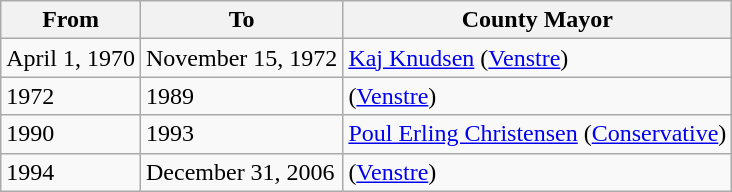<table class="wikitable">
<tr>
<th>From</th>
<th>To</th>
<th>County Mayor</th>
</tr>
<tr>
<td>April 1, 1970</td>
<td>November 15, 1972</td>
<td><a href='#'>Kaj Knudsen</a>  (<a href='#'>Venstre</a>)</td>
</tr>
<tr>
<td>1972</td>
<td>1989</td>
<td>  (<a href='#'>Venstre</a>)</td>
</tr>
<tr>
<td>1990</td>
<td>1993</td>
<td><a href='#'>Poul Erling Christensen</a> (<a href='#'>Conservative</a>)</td>
</tr>
<tr>
<td>1994</td>
<td>December 31, 2006</td>
<td> (<a href='#'>Venstre</a>)</td>
</tr>
</table>
